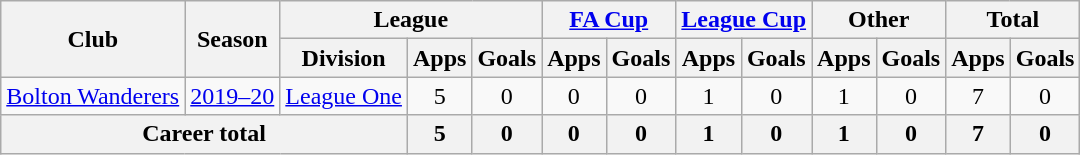<table class="wikitable" style="text-align: center">
<tr>
<th rowspan="2">Club</th>
<th rowspan="2">Season</th>
<th colspan="3">League</th>
<th colspan="2"><a href='#'>FA Cup</a></th>
<th colspan="2"><a href='#'>League Cup</a></th>
<th colspan="2">Other</th>
<th colspan="2">Total</th>
</tr>
<tr>
<th>Division</th>
<th>Apps</th>
<th>Goals</th>
<th>Apps</th>
<th>Goals</th>
<th>Apps</th>
<th>Goals</th>
<th>Apps</th>
<th>Goals</th>
<th>Apps</th>
<th>Goals</th>
</tr>
<tr>
<td><a href='#'>Bolton Wanderers</a></td>
<td><a href='#'>2019–20</a></td>
<td><a href='#'>League One</a></td>
<td>5</td>
<td>0</td>
<td>0</td>
<td>0</td>
<td>1</td>
<td>0</td>
<td>1</td>
<td>0</td>
<td>7</td>
<td>0</td>
</tr>
<tr>
<th colspan="3">Career total</th>
<th>5</th>
<th>0</th>
<th>0</th>
<th>0</th>
<th>1</th>
<th>0</th>
<th>1</th>
<th>0</th>
<th>7</th>
<th>0</th>
</tr>
</table>
